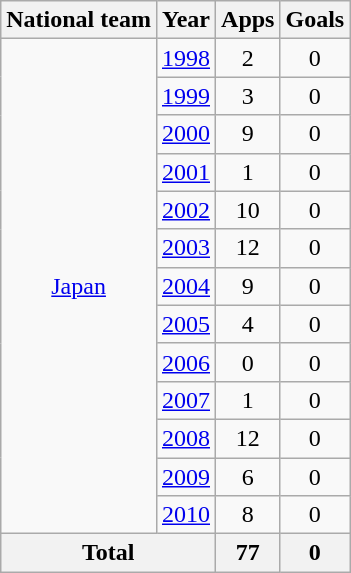<table class="wikitable" style="text-align:center">
<tr>
<th>National team</th>
<th>Year</th>
<th>Apps</th>
<th>Goals</th>
</tr>
<tr>
<td rowspan="13"><a href='#'>Japan</a></td>
<td><a href='#'>1998</a></td>
<td>2</td>
<td>0</td>
</tr>
<tr>
<td><a href='#'>1999</a></td>
<td>3</td>
<td>0</td>
</tr>
<tr>
<td><a href='#'>2000</a></td>
<td>9</td>
<td>0</td>
</tr>
<tr>
<td><a href='#'>2001</a></td>
<td>1</td>
<td>0</td>
</tr>
<tr>
<td><a href='#'>2002</a></td>
<td>10</td>
<td>0</td>
</tr>
<tr>
<td><a href='#'>2003</a></td>
<td>12</td>
<td>0</td>
</tr>
<tr>
<td><a href='#'>2004</a></td>
<td>9</td>
<td>0</td>
</tr>
<tr>
<td><a href='#'>2005</a></td>
<td>4</td>
<td>0</td>
</tr>
<tr>
<td><a href='#'>2006</a></td>
<td>0</td>
<td>0</td>
</tr>
<tr>
<td><a href='#'>2007</a></td>
<td>1</td>
<td>0</td>
</tr>
<tr>
<td><a href='#'>2008</a></td>
<td>12</td>
<td>0</td>
</tr>
<tr>
<td><a href='#'>2009</a></td>
<td>6</td>
<td>0</td>
</tr>
<tr>
<td><a href='#'>2010</a></td>
<td>8</td>
<td>0</td>
</tr>
<tr>
<th colspan="2">Total</th>
<th>77</th>
<th>0</th>
</tr>
</table>
